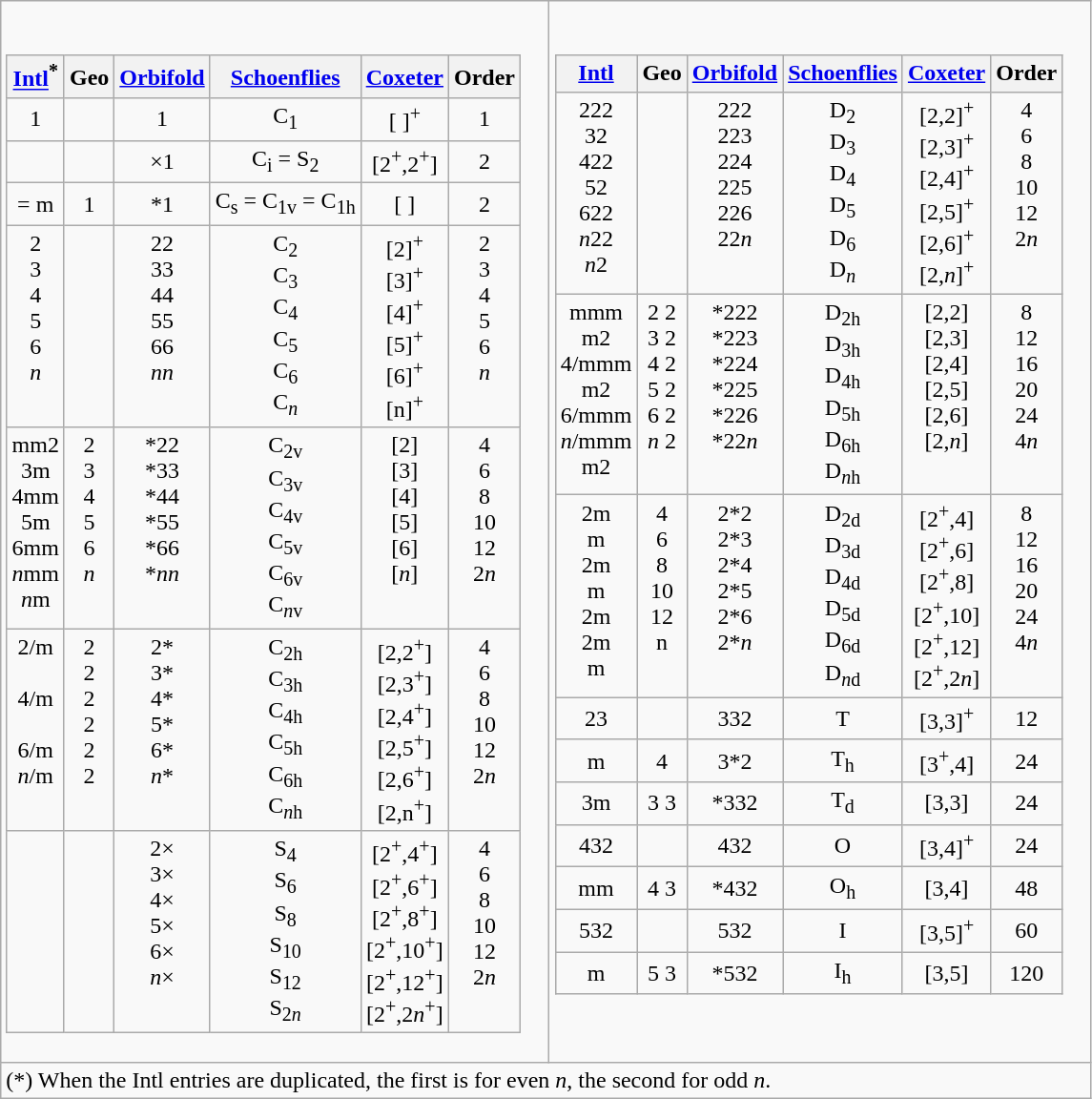<table class="wikitable">
<tr valign=top>
<td><br><table class="wikitable">
<tr>
<th><a href='#'>Intl</a><sup>*</sup></th>
<th>Geo<br></th>
<th><a href='#'>Orbifold</a></th>
<th><a href='#'>Schoenflies</a></th>
<th><a href='#'>Coxeter</a></th>
<th>Order</th>
</tr>
<tr align=center>
<td>1</td>
<td></td>
<td>1</td>
<td>C<sub>1</sub></td>
<td>[ ]<sup>+</sup></td>
<td>1</td>
</tr>
<tr align=center>
<td></td>
<td></td>
<td>×1</td>
<td>C<sub>i</sub> = S<sub>2</sub></td>
<td>[2<sup>+</sup>,2<sup>+</sup>]</td>
<td>2</td>
</tr>
<tr align=center>
<td> = m</td>
<td>1</td>
<td>*1</td>
<td>C<sub>s</sub> = C<sub>1v</sub> = C<sub>1h</sub></td>
<td>[ ]</td>
<td>2</td>
</tr>
<tr align=center valign=top>
<td>2<br>3<br>4<br>5<br>6<br><em>n</em></td>
<td><br><br><br><br><br></td>
<td>22<br>33<br>44<br>55<br>66<br><em>nn</em></td>
<td>C<sub>2</sub><br>C<sub>3</sub><br>C<sub>4</sub><br>C<sub>5</sub><br>C<sub>6</sub><br>C<sub><em>n</em></sub></td>
<td>[2]<sup>+</sup><br>[3]<sup>+</sup><br>[4]<sup>+</sup><br>[5]<sup>+</sup><br>[6]<sup>+</sup><br>[n]<sup>+</sup><br></td>
<td>2<br>3<br>4<br>5<br>6<br><em>n</em></td>
</tr>
<tr align=center valign=top>
<td>mm2<br>3m<br>4mm<br>5m<br>6mm<br><em>n</em>mm<br><em>n</em>m</td>
<td>2<br>3<br>4<br>5<br>6<br><em>n</em></td>
<td>*22<br>*33<br>*44<br>*55<br>*66<br>*<em>nn</em></td>
<td>C<sub>2v</sub><br>C<sub>3v</sub><br>C<sub>4v</sub><br>C<sub>5v</sub><br>C<sub>6v</sub><br>C<sub><em>n</em>v</sub></td>
<td>[2]<br>[3]<br>[4]<br>[5]<br>[6]<br>[<em>n</em>]</td>
<td>4<br>6<br>8<br>10<br>12<br>2<em>n</em></td>
</tr>
<tr align=center valign=top>
<td>2/m<br><br>4/m<br><br>6/m<br><em>n</em>/m<br></td>
<td> 2<br> 2<br> 2<br> 2<br> 2<br> 2</td>
<td>2*<br>3*<br>4*<br>5*<br>6*<br><em>n</em>*</td>
<td>C<sub>2h</sub><br>C<sub>3h</sub><br>C<sub>4h</sub><br>C<sub>5h</sub><br>C<sub>6h</sub><br>C<sub><em>n</em>h</sub></td>
<td>[2,2<sup>+</sup>]<br>[2,3<sup>+</sup>]<br>[2,4<sup>+</sup>]<br>[2,5<sup>+</sup>]<br>[2,6<sup>+</sup>]<br>[2,n<sup>+</sup>]</td>
<td>4<br>6<br>8<br>10<br>12<br>2<em>n</em></td>
</tr>
<tr align=center valign=top>
<td><br><br><br><br><br><br></td>
<td><br><br><br><br><br></td>
<td>2×<br>3×<br>4×<br>5×<br>6×<br><em>n</em>×</td>
<td>S<sub>4</sub><br>S<sub>6</sub><br>S<sub>8</sub><br>S<sub>10</sub><br>S<sub>12</sub><br>S<sub>2<em>n</em></sub></td>
<td>[2<sup>+</sup>,4<sup>+</sup>]<br>[2<sup>+</sup>,6<sup>+</sup>]<br>[2<sup>+</sup>,8<sup>+</sup>]<br>[2<sup>+</sup>,10<sup>+</sup>]<br>[2<sup>+</sup>,12<sup>+</sup>]<br>[2<sup>+</sup>,2<em>n</em><sup>+</sup>]</td>
<td>4<br>6<br>8<br>10<br>12<br>2<em>n</em></td>
</tr>
</table>
</td>
<td><br><table class="wikitable">
<tr>
<th><a href='#'>Intl</a></th>
<th>Geo</th>
<th><a href='#'>Orbifold</a></th>
<th><a href='#'>Schoenflies</a></th>
<th><a href='#'>Coxeter</a></th>
<th>Order</th>
</tr>
<tr align=center valign=top>
<td>222<br>32<br>422<br>52<br>622<br><em>n</em>22<br><em>n</em>2</td>
<td> <br> <br> <br> <br> <br> </td>
<td>222<br>223<br>224<br>225<br>226<br>22<em>n</em></td>
<td>D<sub>2</sub><br>D<sub>3</sub><br>D<sub>4</sub><br>D<sub>5</sub><br>D<sub>6</sub><br>D<sub><em>n</em></sub></td>
<td>[2,2]<sup>+</sup><br>[2,3]<sup>+</sup><br>[2,4]<sup>+</sup><br>[2,5]<sup>+</sup><br>[2,6]<sup>+</sup><br>[2,<em>n</em>]<sup>+</sup></td>
<td>4<br>6<br>8<br>10<br>12<br>2<em>n</em></td>
</tr>
<tr align=center valign=top>
<td>mmm<br>m2<br>4/mmm<br>m2<br>6/mmm<br><em>n</em>/mmm<br>m2</td>
<td>2 2<br>3 2<br>4 2<br>5 2<br>6 2<br><em>n</em> 2</td>
<td>*222<br>*223<br>*224<br>*225<br>*226<br>*22<em>n</em></td>
<td>D<sub>2h</sub><br>D<sub>3h</sub><br>D<sub>4h</sub><br>D<sub>5h</sub><br>D<sub>6h</sub><br>D<sub><em>n</em>h</sub></td>
<td>[2,2]<br>[2,3]<br>[2,4]<br>[2,5]<br>[2,6]<br>[2,<em>n</em>]</td>
<td>8<br>12<br>16<br>20<br>24<br>4<em>n</em></td>
</tr>
<tr align=center valign=top>
<td>2m<br>m<br>2m<br>m<br>2m<br>2m<br>m</td>
<td>4 <br>6 <br>8 <br>10 <br>12 <br>n <br></td>
<td>2*2<br>2*3<br>2*4<br>2*5<br>2*6<br>2*<em>n</em></td>
<td>D<sub>2d</sub><br>D<sub>3d</sub><br>D<sub>4d</sub><br>D<sub>5d</sub><br>D<sub>6d</sub><br>D<sub><em>n</em>d</sub></td>
<td>[2<sup>+</sup>,4]<br>[2<sup>+</sup>,6]<br>[2<sup>+</sup>,8]<br>[2<sup>+</sup>,10]<br>[2<sup>+</sup>,12]<br>[2<sup>+</sup>,2<em>n</em>]</td>
<td>8<br>12<br>16<br>20<br>24<br>4<em>n</em></td>
</tr>
<tr align=center>
<td>23</td>
<td> </td>
<td>332</td>
<td>T</td>
<td>[3,3]<sup>+</sup></td>
<td>12</td>
</tr>
<tr align=center>
<td>m</td>
<td>4 </td>
<td>3*2</td>
<td>T<sub>h</sub></td>
<td>[3<sup>+</sup>,4]</td>
<td>24</td>
</tr>
<tr align=center>
<td>3m</td>
<td>3 3</td>
<td>*332</td>
<td>T<sub>d</sub></td>
<td>[3,3]</td>
<td>24</td>
</tr>
<tr align=center>
<td>432</td>
<td> </td>
<td>432</td>
<td>O</td>
<td>[3,4]<sup>+</sup></td>
<td>24</td>
</tr>
<tr align=center>
<td>mm</td>
<td>4 3</td>
<td>*432</td>
<td>O<sub>h</sub></td>
<td>[3,4]</td>
<td>48</td>
</tr>
<tr align=center>
<td>532</td>
<td> </td>
<td>532</td>
<td>I</td>
<td>[3,5]<sup>+</sup></td>
<td>60</td>
</tr>
<tr align=center>
<td>m</td>
<td>5 3</td>
<td>*532</td>
<td>I<sub>h</sub></td>
<td>[3,5]</td>
<td>120</td>
</tr>
</table>
</td>
</tr>
<tr>
<td colspan=2>(*) When the Intl entries are duplicated, the first is for even <em>n</em>, the second for odd <em>n</em>.</td>
</tr>
</table>
